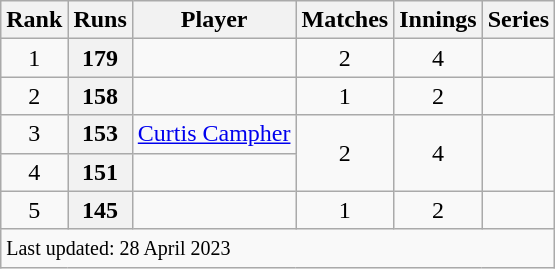<table class="wikitable plainrowheaders sortable">
<tr>
<th scope=col>Rank</th>
<th scope=col>Runs</th>
<th scope=col>Player</th>
<th scope=col>Matches</th>
<th scope=col>Innings</th>
<th scope=col>Series</th>
</tr>
<tr>
<td align=center>1</td>
<th scope=row style=text-align:center;>179</th>
<td></td>
<td align=center>2</td>
<td align=center>4</td>
<td></td>
</tr>
<tr>
<td align=center>2</td>
<th scope=row style="text-align:center;">158</th>
<td></td>
<td align=center>1</td>
<td align=center>2</td>
<td></td>
</tr>
<tr>
<td align=center>3</td>
<th scope=row style=text-align:center;>153</th>
<td><a href='#'>Curtis Campher</a></td>
<td align=center rowspan=2>2</td>
<td align=center rowspan=2>4</td>
<td rowspan=2></td>
</tr>
<tr>
<td align=center>4</td>
<th scope=row style="text-align:center;">151</th>
<td></td>
</tr>
<tr>
<td align=center>5</td>
<th scope=row style=text-align:center;>145</th>
<td></td>
<td align=center>1</td>
<td align=center>2</td>
<td></td>
</tr>
<tr class=sortbottom>
<td colspan=6><small>Last updated: 28 April 2023</small></td>
</tr>
</table>
